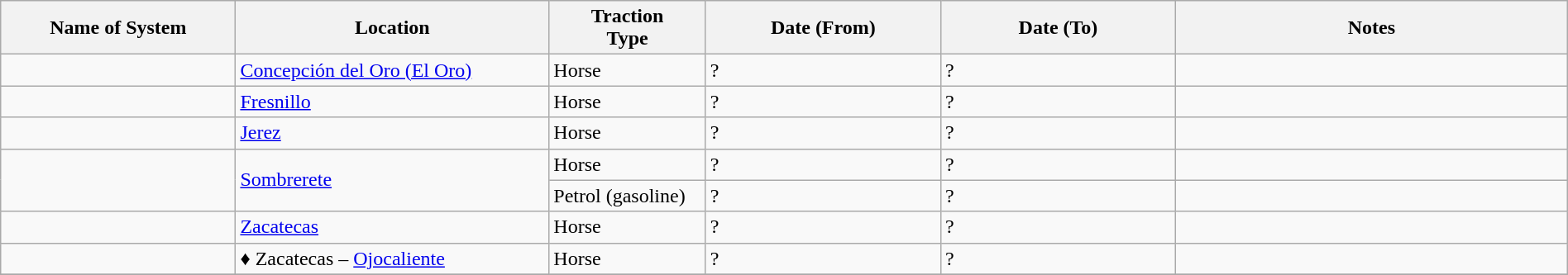<table class="wikitable" width=100%>
<tr>
<th width=15%>Name of System</th>
<th width=20%>Location</th>
<th width=10%>Traction<br>Type</th>
<th width=15%>Date (From)</th>
<th width=15%>Date (To)</th>
<th width=25%>Notes</th>
</tr>
<tr>
<td> </td>
<td><a href='#'>Concepción del Oro (El Oro)</a></td>
<td>Horse</td>
<td>?</td>
<td>?</td>
<td> </td>
</tr>
<tr>
<td> </td>
<td><a href='#'>Fresnillo</a></td>
<td>Horse</td>
<td>?</td>
<td>?</td>
<td> </td>
</tr>
<tr>
<td> </td>
<td><a href='#'>Jerez</a></td>
<td>Horse</td>
<td>?</td>
<td>?</td>
<td> </td>
</tr>
<tr>
<td rowspan="2"> </td>
<td rowspan="2"><a href='#'>Sombrerete</a></td>
<td>Horse</td>
<td>?</td>
<td>?</td>
<td> </td>
</tr>
<tr>
<td>Petrol (gasoline)</td>
<td>?</td>
<td>?</td>
<td> </td>
</tr>
<tr>
<td> </td>
<td><a href='#'>Zacatecas</a></td>
<td>Horse</td>
<td>?</td>
<td>?</td>
<td> </td>
</tr>
<tr>
<td> </td>
<td>♦ Zacatecas – <a href='#'>Ojocaliente</a></td>
<td>Horse</td>
<td>?</td>
<td>?</td>
<td> </td>
</tr>
<tr>
</tr>
</table>
